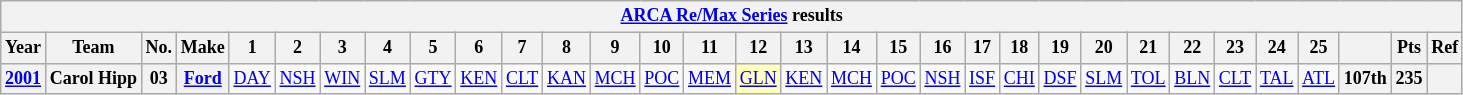<table class="wikitable" style="text-align:center; font-size:75%">
<tr>
<th colspan="34"><a href='#'>ARCA Re/Max Series</a> results</th>
</tr>
<tr>
<th>Year</th>
<th>Team</th>
<th>No.</th>
<th>Make</th>
<th>1</th>
<th>2</th>
<th>3</th>
<th>4</th>
<th>5</th>
<th>6</th>
<th>7</th>
<th>8</th>
<th>9</th>
<th>10</th>
<th>11</th>
<th>12</th>
<th>13</th>
<th>14</th>
<th>15</th>
<th>16</th>
<th>17</th>
<th>18</th>
<th>19</th>
<th>20</th>
<th>21</th>
<th>22</th>
<th>23</th>
<th>24</th>
<th>25</th>
<th></th>
<th>Pts</th>
<th>Ref</th>
</tr>
<tr>
<th><a href='#'>2001</a></th>
<th>Carol Hipp</th>
<th>03</th>
<th><a href='#'>Ford</a></th>
<td><a href='#'>DAY</a></td>
<td><a href='#'>NSH</a></td>
<td><a href='#'>WIN</a></td>
<td><a href='#'>SLM</a></td>
<td><a href='#'>GTY</a></td>
<td><a href='#'>KEN</a></td>
<td><a href='#'>CLT</a></td>
<td><a href='#'>KAN</a></td>
<td><a href='#'>MCH</a></td>
<td><a href='#'>POC</a></td>
<td><a href='#'>MEM</a></td>
<td style="background:#FFFFBF;"><a href='#'>GLN</a><br></td>
<td><a href='#'>KEN</a></td>
<td><a href='#'>MCH</a></td>
<td><a href='#'>POC</a></td>
<td><a href='#'>NSH</a></td>
<td><a href='#'>ISF</a></td>
<td><a href='#'>CHI</a></td>
<td><a href='#'>DSF</a></td>
<td><a href='#'>SLM</a></td>
<td><a href='#'>TOL</a></td>
<td><a href='#'>BLN</a></td>
<td><a href='#'>CLT</a></td>
<td><a href='#'>TAL</a></td>
<td><a href='#'>ATL</a></td>
<th>107th</th>
<th>235</th>
<th></th>
</tr>
</table>
